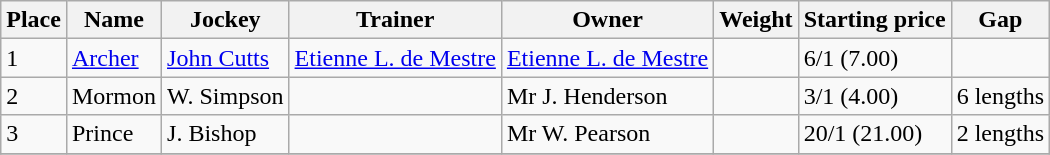<table class="wikitable">
<tr>
<th>Place</th>
<th>Name</th>
<th>Jockey</th>
<th>Trainer</th>
<th>Owner</th>
<th>Weight</th>
<th>Starting price</th>
<th>Gap</th>
</tr>
<tr>
<td>1</td>
<td><a href='#'>Archer</a></td>
<td><a href='#'>John Cutts</a></td>
<td><a href='#'>Etienne L. de Mestre</a></td>
<td><a href='#'>Etienne L. de Mestre</a></td>
<td></td>
<td>6/1 (7.00)</td>
<td></td>
</tr>
<tr>
<td>2</td>
<td>Mormon</td>
<td>W. Simpson</td>
<td></td>
<td>Mr J. Henderson</td>
<td></td>
<td>3/1 (4.00)</td>
<td>6 lengths</td>
</tr>
<tr>
<td>3</td>
<td>Prince</td>
<td>J. Bishop</td>
<td></td>
<td>Mr W. Pearson</td>
<td></td>
<td>20/1 (21.00)</td>
<td>2 lengths</td>
</tr>
<tr>
</tr>
</table>
